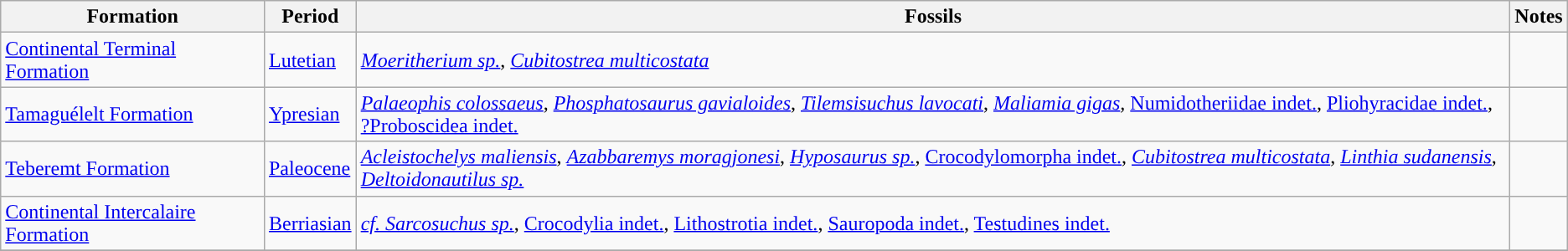<table class="wikitable sortable">
<tr>
<th>Formation</th>
<th>Period</th>
<th>Fossils</th>
<th class="unsortable">Notes</th>
</tr>
<tr>
<td><a href='#'>Continental Terminal Formation</a></td>
<td style="background-color: "><a href='#'>Lutetian</a></td>
<td><em><a href='#'>Moeritherium sp.</a></em>, <em><a href='#'>Cubitostrea multicostata</a></em></td>
<td align=center></td>
</tr>
<tr>
<td><a href='#'>Tamaguélelt Formation</a></td>
<td style="background-color: "><a href='#'>Ypresian</a></td>
<td><em><a href='#'>Palaeophis colossaeus</a></em>, <em><a href='#'>Phosphatosaurus gavialoides</a></em>, <em><a href='#'>Tilemsisuchus lavocati</a></em>, <em><a href='#'>Maliamia gigas</a>,</em> <a href='#'>Numidotheriidae indet.</a>, <a href='#'>Pliohyracidae indet.</a>, <a href='#'>?Proboscidea indet.</a></td>
<td align="center"></td>
</tr>
<tr>
<td><a href='#'>Teberemt Formation</a></td>
<td style="background-color: "><a href='#'>Paleocene</a></td>
<td><em><a href='#'>Acleistochelys maliensis</a></em>, <em><a href='#'>Azabbaremys moragjonesi</a></em>, <em><a href='#'>Hyposaurus sp.</a></em>, <a href='#'>Crocodylomorpha indet.</a>, <em><a href='#'>Cubitostrea multicostata</a></em>, <em><a href='#'>Linthia sudanensis</a></em>, <em><a href='#'>Deltoidonautilus sp.</a></em></td>
<td align=center></td>
</tr>
<tr>
<td><a href='#'>Continental Intercalaire Formation</a></td>
<td style="background-color: "><a href='#'>Berriasian</a></td>
<td><em><a href='#'>cf. Sarcosuchus sp.</a></em>, <a href='#'>Crocodylia indet.</a>, <a href='#'>Lithostrotia indet.</a>, <a href='#'>Sauropoda indet.</a>, <a href='#'>Testudines indet.</a></td>
<td align=center></td>
</tr>
<tr>
</tr>
</table>
